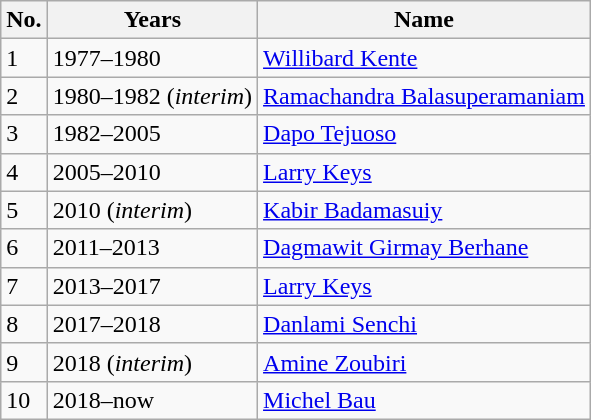<table class="wikitable">
<tr>
<th>No.</th>
<th>Years</th>
<th>Name</th>
</tr>
<tr>
<td>1</td>
<td>1977–1980</td>
<td> <a href='#'>Willibard Kente</a></td>
</tr>
<tr>
<td>2</td>
<td>1980–1982 (<em>interim</em>)</td>
<td> <a href='#'>Ramachandra Balasuperamaniam</a></td>
</tr>
<tr>
<td>3</td>
<td>1982–2005</td>
<td> <a href='#'>Dapo Tejuoso</a></td>
</tr>
<tr>
<td>4</td>
<td>2005–2010</td>
<td> <a href='#'>Larry Keys</a></td>
</tr>
<tr>
<td>5</td>
<td>2010 (<em>interim</em>)</td>
<td> <a href='#'>Kabir Badamasuiy</a></td>
</tr>
<tr>
<td>6</td>
<td>2011–2013</td>
<td> <a href='#'>Dagmawit Girmay Berhane</a></td>
</tr>
<tr>
<td>7</td>
<td>2013–2017</td>
<td> <a href='#'>Larry Keys</a></td>
</tr>
<tr>
<td>8</td>
<td>2017–2018</td>
<td> <a href='#'>Danlami Senchi</a></td>
</tr>
<tr>
<td>9</td>
<td>2018 (<em>interim</em>)</td>
<td> <a href='#'>Amine Zoubiri</a></td>
</tr>
<tr>
<td>10</td>
<td>2018–now</td>
<td> <a href='#'>Michel Bau</a></td>
</tr>
</table>
